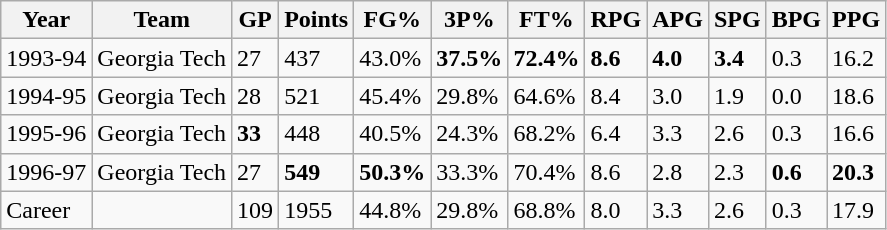<table class="wikitable">
<tr>
<th>Year</th>
<th>Team</th>
<th>GP</th>
<th>Points</th>
<th>FG%</th>
<th>3P%</th>
<th>FT%</th>
<th>RPG</th>
<th>APG</th>
<th>SPG</th>
<th>BPG</th>
<th>PPG</th>
</tr>
<tr>
<td>1993-94</td>
<td>Georgia Tech</td>
<td>27</td>
<td>437</td>
<td>43.0%</td>
<td><strong>37.5%</strong></td>
<td><strong>72.4%</strong></td>
<td><strong>8.6</strong></td>
<td><strong>4.0</strong></td>
<td><strong>3.4</strong></td>
<td>0.3</td>
<td>16.2</td>
</tr>
<tr>
<td>1994-95</td>
<td>Georgia Tech</td>
<td>28</td>
<td>521</td>
<td>45.4%</td>
<td>29.8%</td>
<td>64.6%</td>
<td>8.4</td>
<td>3.0</td>
<td>1.9</td>
<td>0.0</td>
<td>18.6</td>
</tr>
<tr>
<td>1995-96</td>
<td>Georgia Tech</td>
<td><strong>33</strong></td>
<td>448</td>
<td>40.5%</td>
<td>24.3%</td>
<td>68.2%</td>
<td>6.4</td>
<td>3.3</td>
<td>2.6</td>
<td>0.3</td>
<td>16.6</td>
</tr>
<tr>
<td>1996-97</td>
<td>Georgia Tech</td>
<td>27</td>
<td><strong>549</strong></td>
<td><strong>50.3%</strong></td>
<td>33.3%</td>
<td>70.4%</td>
<td>8.6</td>
<td>2.8</td>
<td>2.3</td>
<td><strong>0.6</strong></td>
<td><strong>20.3</strong></td>
</tr>
<tr>
<td>Career</td>
<td></td>
<td>109</td>
<td>1955</td>
<td>44.8%</td>
<td>29.8%</td>
<td>68.8%</td>
<td>8.0</td>
<td>3.3</td>
<td>2.6</td>
<td>0.3</td>
<td>17.9</td>
</tr>
</table>
